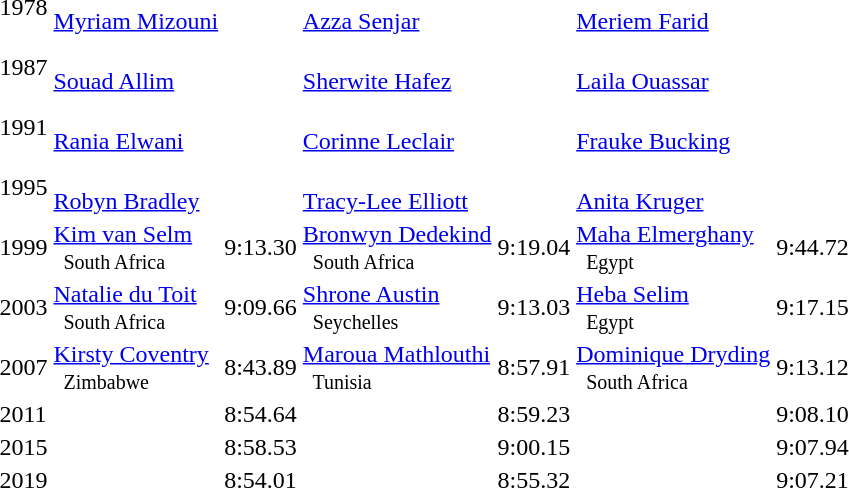<table>
<tr>
<td>1978</td>
<td> <br>  <a href='#'>Myriam Mizouni</a></td>
<td></td>
<td> <br>  <a href='#'>Azza Senjar</a></td>
<td></td>
<td> <br>  <a href='#'>Meriem Farid</a></td>
<td></td>
</tr>
<tr>
<td>1987</td>
<td> <br>  <a href='#'>Souad Allim</a></td>
<td></td>
<td> <br>  <a href='#'>Sherwite Hafez</a></td>
<td></td>
<td> <br>  <a href='#'>Laila Ouassar</a></td>
<td></td>
</tr>
<tr>
<td>1991</td>
<td> <br>  <a href='#'>Rania Elwani</a></td>
<td></td>
<td> <br>  <a href='#'>Corinne Leclair</a></td>
<td></td>
<td> <br>  <a href='#'>Frauke Bucking</a></td>
<td></td>
</tr>
<tr>
<td>1995</td>
<td> <br>  <a href='#'>Robyn Bradley</a></td>
<td></td>
<td> <br>  <a href='#'>Tracy-Lee Elliott</a></td>
<td></td>
<td> <br>  <a href='#'>Anita Kruger</a></td>
<td></td>
</tr>
<tr>
<td>1999</td>
<td><a href='#'>Kim van Selm</a> <small><br>    South Africa </small></td>
<td>9:13.30</td>
<td><a href='#'>Bronwyn Dedekind</a> <small><br>    South Africa </small></td>
<td>9:19.04</td>
<td><a href='#'>Maha Elmerghany</a> <small><br>    Egypt </small></td>
<td>9:44.72</td>
</tr>
<tr>
<td>2003</td>
<td><a href='#'>Natalie du Toit</a> <small><br>    South Africa</small></td>
<td>9:09.66</td>
<td><a href='#'>Shrone Austin</a> <small><br>    Seychelles</small></td>
<td>9:13.03</td>
<td><a href='#'>Heba Selim</a> <small><br>    Egypt</small></td>
<td>9:17.15</td>
</tr>
<tr>
<td>2007</td>
<td><a href='#'>Kirsty Coventry</a> <small><br>   Zimbabwe</small></td>
<td>8:43.89</td>
<td><a href='#'>Maroua Mathlouthi</a> <small><br>   Tunisia</small></td>
<td>8:57.91</td>
<td><a href='#'>Dominique Dryding</a> <small><br>   South Africa</small></td>
<td>9:13.12</td>
</tr>
<tr>
<td>2011</td>
<td></td>
<td>8:54.64</td>
<td></td>
<td>8:59.23</td>
<td></td>
<td>9:08.10</td>
</tr>
<tr>
<td>2015</td>
<td></td>
<td>8:58.53</td>
<td></td>
<td>9:00.15</td>
<td></td>
<td>9:07.94</td>
</tr>
<tr>
<td>2019</td>
<td></td>
<td>8:54.01</td>
<td></td>
<td>8:55.32</td>
<td></td>
<td>9:07.21</td>
</tr>
</table>
